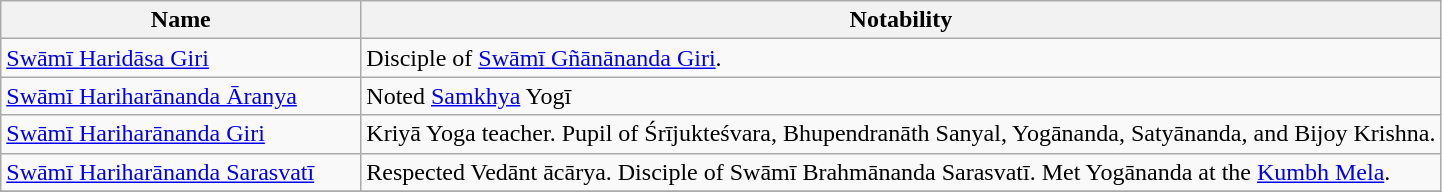<table class="wikitable">
<tr>
<th width=25%>Name</th>
<th>Notability</th>
</tr>
<tr>
<td><a href='#'>Swāmī Haridāsa Giri</a></td>
<td>Disciple of <a href='#'>Swāmī Gñānānanda Giri</a>.</td>
</tr>
<tr>
<td><a href='#'>Swāmī Hariharānanda Āranya</a></td>
<td>Noted <a href='#'>Samkhya</a> Yogī</td>
</tr>
<tr>
<td><a href='#'>Swāmī Hariharānanda Giri</a></td>
<td>Kriyā Yoga teacher. Pupil of Śrījukteśvara, Bhupendranāth Sanyal, Yogānanda, Satyānanda, and Bijoy Krishna.</td>
</tr>
<tr>
<td><a href='#'>Swāmī Hariharānanda Sarasvatī</a></td>
<td>Respected Vedānt ācārya. Disciple of Swāmī Brahmānanda Sarasvatī. Met Yogānanda at the <a href='#'>Kumbh Mela</a>.</td>
</tr>
<tr>
</tr>
</table>
